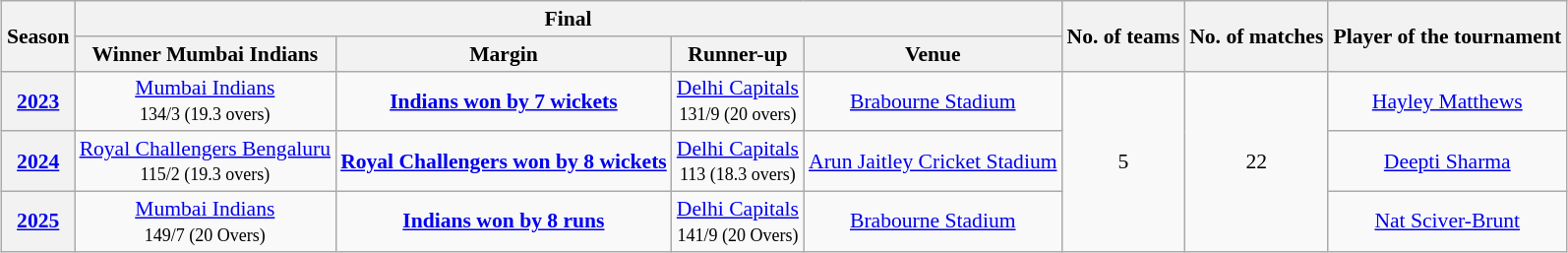<table class="wikitable sortable" style="text-align:center;margin:auto;font-size:90%;">
<tr>
<th rowspan="2">Season</th>
<th colspan="4">Final</th>
<th rowspan="2">No. of teams</th>
<th rowspan="2">No. of matches</th>
<th rowspan="2">Player of the tournament</th>
</tr>
<tr>
<th>Winner Mumbai Indians</th>
<th>Margin</th>
<th>Runner-up</th>
<th>Venue</th>
</tr>
<tr>
<th><a href='#'>2023</a></th>
<td><a href='#'>Mumbai Indians</a><br><small>134/3 (19.3 overs)</small></td>
<td><strong><a href='#'>Indians won by 7 wickets</a></strong><br></td>
<td><a href='#'>Delhi Capitals</a><br><small>131/9 (20 overs)</small></td>
<td><a href='#'>Brabourne Stadium</a></td>
<td rowspan="3">5</td>
<td rowspan="3">22</td>
<td><a href='#'>Hayley Matthews</a></td>
</tr>
<tr>
<th><a href='#'>2024</a></th>
<td><a href='#'>Royal Challengers Bengaluru</a><br><small>115/2 (19.3 overs)</small></td>
<td><strong><a href='#'>Royal Challengers won by 8 wickets</a></strong><br></td>
<td><a href='#'>Delhi Capitals</a><br><small>113 (18.3 overs)</small></td>
<td><a href='#'>Arun Jaitley Cricket Stadium</a></td>
<td><a href='#'>Deepti Sharma</a></td>
</tr>
<tr>
<th><a href='#'>2025</a></th>
<td><a href='#'>Mumbai Indians</a><br><small>149/7 (20 Overs)</small></td>
<td><strong><a href='#'>Indians won by 8 runs</a></strong><br></td>
<td><a href='#'>Delhi Capitals</a><br><small>141/9 (20 Overs)</small></td>
<td><a href='#'>Brabourne Stadium</a></td>
<td><a href='#'>Nat Sciver-Brunt</a></td>
</tr>
</table>
